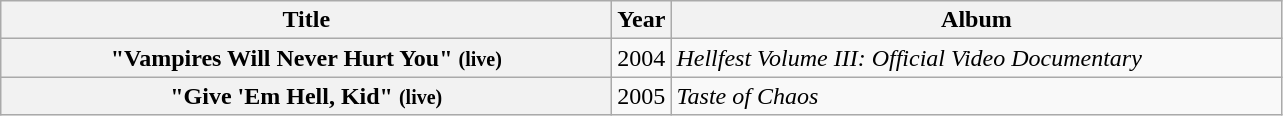<table class="wikitable plainrowheaders">
<tr>
<th style="width:400px">Title</th>
<th style="width:20px">Year</th>
<th style="width:400px">Album</th>
</tr>
<tr>
<th scope="row">"Vampires Will Never Hurt You" <small>(live)</small></th>
<td style="text-align:center">2004</td>
<td><em>Hellfest Volume III: Official Video Documentary</em></td>
</tr>
<tr>
<th scope="row">"Give 'Em Hell, Kid" <small>(live)</small></th>
<td style="text-align:center">2005</td>
<td><em>Taste of Chaos</em></td>
</tr>
</table>
